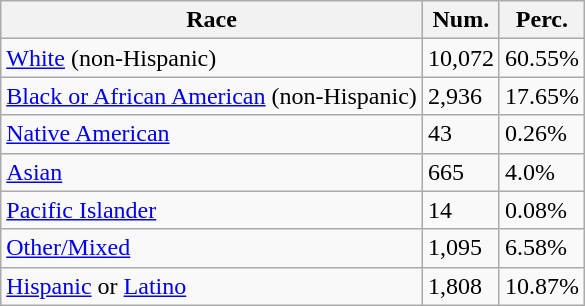<table class="wikitable">
<tr>
<th>Race</th>
<th>Num.</th>
<th>Perc.</th>
</tr>
<tr>
<td><a href='#'>White</a> (non-Hispanic)</td>
<td>10,072</td>
<td>60.55%</td>
</tr>
<tr>
<td><a href='#'>Black or African American</a> (non-Hispanic)</td>
<td>2,936</td>
<td>17.65%</td>
</tr>
<tr>
<td><a href='#'>Native American</a></td>
<td>43</td>
<td>0.26%</td>
</tr>
<tr>
<td><a href='#'>Asian</a></td>
<td>665</td>
<td>4.0%</td>
</tr>
<tr>
<td><a href='#'>Pacific Islander</a></td>
<td>14</td>
<td>0.08%</td>
</tr>
<tr>
<td><a href='#'>Other/Mixed</a></td>
<td>1,095</td>
<td>6.58%</td>
</tr>
<tr>
<td><a href='#'>Hispanic</a> or <a href='#'>Latino</a></td>
<td>1,808</td>
<td>10.87%</td>
</tr>
</table>
